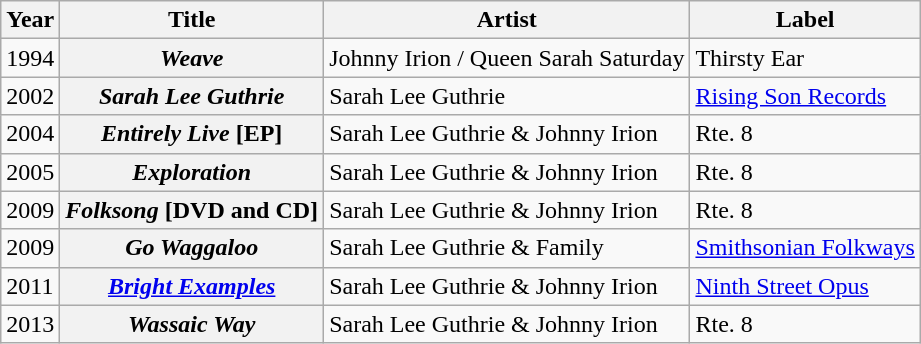<table class="wikitable plainrowheaders">
<tr>
<th scope="col">Year</th>
<th scope="col">Title</th>
<th scope="col">Artist</th>
<th scope="col">Label</th>
</tr>
<tr>
<td>1994</td>
<th scope="row"><em>Weave</em></th>
<td>Johnny Irion / Queen Sarah Saturday</td>
<td>Thirsty Ear</td>
</tr>
<tr>
<td>2002</td>
<th scope="row"><em>Sarah Lee Guthrie</em></th>
<td>Sarah Lee Guthrie</td>
<td><a href='#'>Rising Son Records</a></td>
</tr>
<tr>
<td>2004</td>
<th scope="row"><em>Entirely Live</em> [EP]</th>
<td>Sarah Lee Guthrie & Johnny Irion</td>
<td>Rte. 8</td>
</tr>
<tr>
<td>2005</td>
<th scope="row"><em>Exploration</em></th>
<td>Sarah Lee Guthrie & Johnny Irion</td>
<td>Rte. 8</td>
</tr>
<tr>
<td>2009</td>
<th scope="row"><em>Folksong</em> [DVD and CD]</th>
<td>Sarah Lee Guthrie & Johnny Irion</td>
<td>Rte. 8</td>
</tr>
<tr>
<td>2009</td>
<th scope="row"><em>Go Waggaloo</em></th>
<td>Sarah Lee Guthrie & Family</td>
<td><a href='#'>Smithsonian Folkways</a></td>
</tr>
<tr>
<td>2011</td>
<th scope="row"><em><a href='#'>Bright Examples</a></em></th>
<td>Sarah Lee Guthrie & Johnny Irion</td>
<td><a href='#'>Ninth Street Opus</a></td>
</tr>
<tr>
<td>2013</td>
<th scope="row"><em>Wassaic Way</em></th>
<td>Sarah Lee Guthrie & Johnny Irion</td>
<td>Rte. 8</td>
</tr>
</table>
